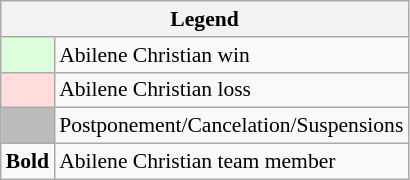<table class="wikitable" style="font-size:90%">
<tr>
<th colspan="2">Legend</th>
</tr>
<tr>
<td bgcolor="#ddffdd"> </td>
<td>Abilene Christian win</td>
</tr>
<tr>
<td bgcolor="#ffdddd"> </td>
<td>Abilene Christian loss</td>
</tr>
<tr>
<td bgcolor="#bbbbbb"> </td>
<td>Postponement/Cancelation/Suspensions</td>
</tr>
<tr>
<td><strong>Bold</strong></td>
<td>Abilene Christian team member</td>
</tr>
</table>
